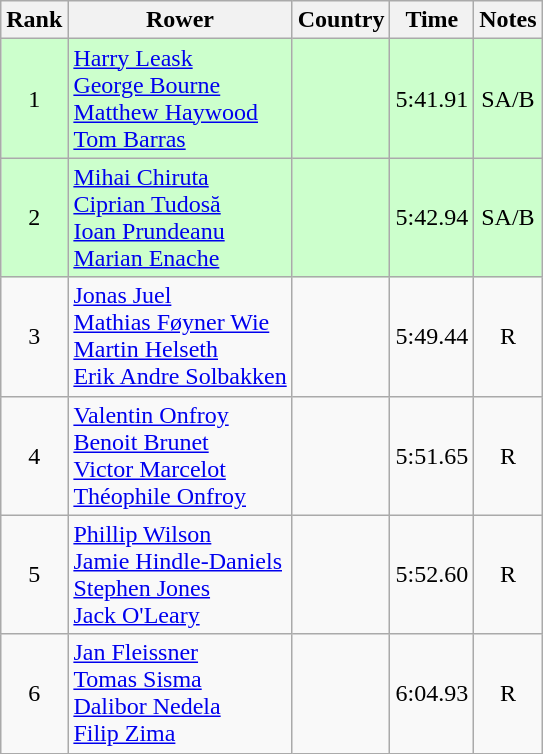<table class="wikitable" style="text-align:center">
<tr>
<th>Rank</th>
<th>Rower</th>
<th>Country</th>
<th>Time</th>
<th>Notes</th>
</tr>
<tr bgcolor=ccffcc>
<td>1</td>
<td align="left"><a href='#'>Harry Leask</a><br><a href='#'>George Bourne</a><br><a href='#'>Matthew Haywood</a><br><a href='#'>Tom Barras</a></td>
<td align="left"></td>
<td>5:41.91</td>
<td>SA/B</td>
</tr>
<tr bgcolor=ccffcc>
<td>2</td>
<td align="left"><a href='#'>Mihai Chiruta</a><br><a href='#'>Ciprian Tudosă</a><br><a href='#'>Ioan Prundeanu</a><br><a href='#'>Marian Enache</a></td>
<td align="left"></td>
<td>5:42.94</td>
<td>SA/B</td>
</tr>
<tr>
<td>3</td>
<td align="left"><a href='#'>Jonas Juel</a><br><a href='#'>Mathias Føyner Wie</a><br><a href='#'>Martin Helseth</a><br><a href='#'>Erik Andre Solbakken</a></td>
<td align="left"></td>
<td>5:49.44</td>
<td>R</td>
</tr>
<tr>
<td>4</td>
<td align="left"><a href='#'>Valentin Onfroy</a><br><a href='#'>Benoit Brunet</a><br><a href='#'>Victor Marcelot</a><br><a href='#'>Théophile Onfroy</a></td>
<td align="left"></td>
<td>5:51.65</td>
<td>R</td>
</tr>
<tr>
<td>5</td>
<td align="left"><a href='#'>Phillip Wilson</a><br><a href='#'>Jamie Hindle-Daniels</a><br><a href='#'>Stephen Jones</a><br><a href='#'>Jack O'Leary</a></td>
<td align="left"></td>
<td>5:52.60</td>
<td>R</td>
</tr>
<tr>
<td>6</td>
<td align="left"><a href='#'>Jan Fleissner</a><br><a href='#'>Tomas Sisma</a><br><a href='#'>Dalibor Nedela</a><br><a href='#'>Filip Zima</a></td>
<td align="left"></td>
<td>6:04.93</td>
<td>R</td>
</tr>
</table>
